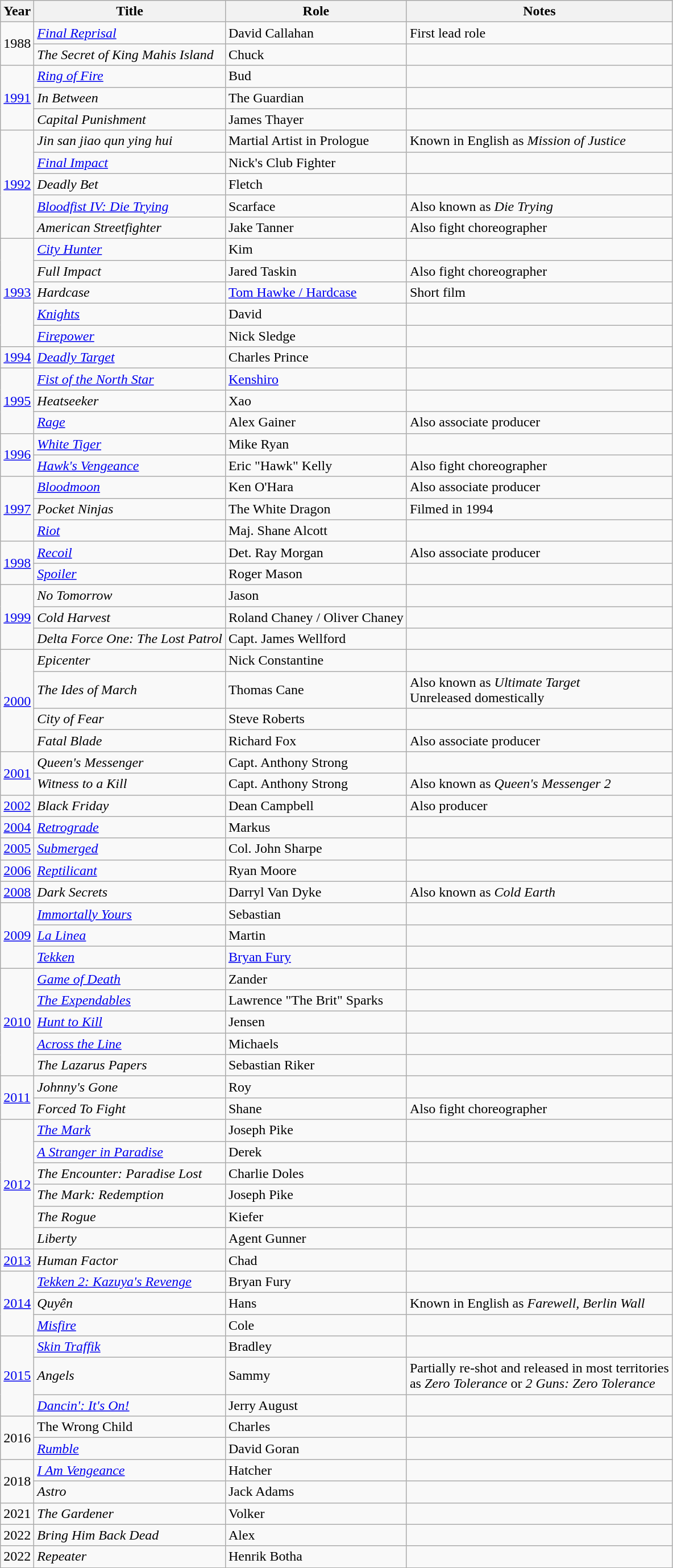<table class="wikitable">
<tr>
<th>Year</th>
<th>Title</th>
<th>Role</th>
<th>Notes</th>
</tr>
<tr>
<td rowspan="2">1988</td>
<td><em><a href='#'>Final Reprisal</a></em></td>
<td>David Callahan</td>
<td>First lead role</td>
</tr>
<tr>
<td><em>The Secret of King Mahis Island</em></td>
<td>Chuck</td>
<td></td>
</tr>
<tr>
<td rowspan="3"><a href='#'>1991</a></td>
<td><em><a href='#'>Ring of Fire</a></em></td>
<td>Bud</td>
<td></td>
</tr>
<tr>
<td><em>In Between</em></td>
<td>The Guardian</td>
<td></td>
</tr>
<tr>
<td><em>Capital Punishment </em></td>
<td>James Thayer</td>
<td></td>
</tr>
<tr>
<td rowspan="5"><a href='#'>1992</a></td>
<td><em>Jin san jiao qun ying hui</em></td>
<td>Martial Artist in Prologue</td>
<td>Known in English as <em> Mission of Justice</em></td>
</tr>
<tr>
<td><em><a href='#'>Final Impact</a></em></td>
<td>Nick's Club Fighter</td>
<td></td>
</tr>
<tr>
<td><em>Deadly Bet</em></td>
<td>Fletch</td>
<td></td>
</tr>
<tr>
<td><em><a href='#'>Bloodfist IV: Die Trying</a></em></td>
<td>Scarface</td>
<td>Also known as <em>Die Trying</em></td>
</tr>
<tr>
<td><em>American Streetfighter</em></td>
<td>Jake Tanner</td>
<td>Also fight choreographer</td>
</tr>
<tr>
<td rowspan="5"><a href='#'>1993</a></td>
<td><em><a href='#'>City Hunter</a></em></td>
<td>Kim</td>
<td></td>
</tr>
<tr>
<td><em>Full Impact</em></td>
<td>Jared Taskin</td>
<td>Also fight choreographer</td>
</tr>
<tr>
<td><em>Hardcase</em></td>
<td><a href='#'>Tom Hawke / Hardcase</a></td>
<td>Short film</td>
</tr>
<tr>
<td><em><a href='#'>Knights</a></em></td>
<td>David</td>
<td></td>
</tr>
<tr>
<td><em><a href='#'>Firepower</a></em></td>
<td>Nick Sledge</td>
<td></td>
</tr>
<tr>
<td><a href='#'>1994</a></td>
<td><em><a href='#'>Deadly Target</a></em></td>
<td>Charles Prince</td>
<td></td>
</tr>
<tr>
<td rowspan="3"><a href='#'>1995</a></td>
<td><em><a href='#'>Fist of the North Star</a></em></td>
<td><a href='#'>Kenshiro</a></td>
<td></td>
</tr>
<tr>
<td><em>Heatseeker</em></td>
<td>Xao</td>
<td></td>
</tr>
<tr>
<td><em><a href='#'>Rage</a></em></td>
<td>Alex Gainer</td>
<td>Also associate producer</td>
</tr>
<tr>
<td rowspan="2"><a href='#'>1996</a></td>
<td><em><a href='#'>White Tiger</a></em></td>
<td>Mike Ryan</td>
<td></td>
</tr>
<tr>
<td><em><a href='#'>Hawk's Vengeance</a></em></td>
<td>Eric "Hawk" Kelly</td>
<td>Also fight choreographer</td>
</tr>
<tr>
<td rowspan="3"><a href='#'>1997</a></td>
<td><em><a href='#'>Bloodmoon</a></em></td>
<td>Ken O'Hara</td>
<td>Also associate producer</td>
</tr>
<tr>
<td><em>Pocket Ninjas</em></td>
<td>The White Dragon</td>
<td>Filmed in 1994</td>
</tr>
<tr>
<td><em><a href='#'>Riot</a></em></td>
<td>Maj. Shane Alcott</td>
<td></td>
</tr>
<tr>
<td rowspan="2"><a href='#'>1998</a></td>
<td><em><a href='#'>Recoil</a></em></td>
<td>Det. Ray Morgan</td>
<td>Also associate producer</td>
</tr>
<tr>
<td><em><a href='#'>Spoiler</a></em></td>
<td>Roger Mason</td>
<td></td>
</tr>
<tr>
<td rowspan="3"><a href='#'>1999</a></td>
<td><em>No Tomorrow</em></td>
<td>Jason</td>
<td></td>
</tr>
<tr>
<td><em>Cold Harvest</em></td>
<td>Roland Chaney / Oliver Chaney</td>
<td></td>
</tr>
<tr>
<td><em>Delta Force One: The Lost Patrol</em></td>
<td>Capt. James Wellford</td>
<td></td>
</tr>
<tr>
<td rowspan="4"><a href='#'>2000</a></td>
<td><em>Epicenter</em></td>
<td>Nick Constantine</td>
<td></td>
</tr>
<tr>
<td><em>The Ides of March</em></td>
<td>Thomas Cane</td>
<td>Also known as <em>Ultimate Target</em><br>Unreleased domestically</td>
</tr>
<tr>
<td><em>City of Fear</em></td>
<td>Steve Roberts</td>
<td></td>
</tr>
<tr>
<td><em>Fatal Blade</em></td>
<td>Richard Fox</td>
<td>Also associate producer</td>
</tr>
<tr>
<td rowspan="2"><a href='#'>2001</a></td>
<td><em>Queen's Messenger</em></td>
<td>Capt. Anthony Strong</td>
<td></td>
</tr>
<tr>
<td><em>Witness to a Kill</em></td>
<td>Capt. Anthony Strong</td>
<td>Also known as <em>Queen's Messenger 2</em></td>
</tr>
<tr>
<td><a href='#'>2002</a></td>
<td><em>Black Friday</em></td>
<td>Dean Campbell</td>
<td>Also producer</td>
</tr>
<tr>
<td><a href='#'>2004</a></td>
<td><em><a href='#'>Retrograde</a></em></td>
<td>Markus</td>
<td></td>
</tr>
<tr>
<td><a href='#'>2005</a></td>
<td><em><a href='#'>Submerged</a></em></td>
<td>Col. John Sharpe</td>
<td></td>
</tr>
<tr>
<td><a href='#'>2006</a></td>
<td><em><a href='#'>Reptilicant</a></em></td>
<td>Ryan Moore</td>
<td></td>
</tr>
<tr>
<td><a href='#'>2008</a></td>
<td><em>Dark Secrets</em></td>
<td>Darryl Van Dyke</td>
<td>Also known as <em>Cold Earth</em></td>
</tr>
<tr>
<td rowspan="3"><a href='#'>2009</a></td>
<td><em><a href='#'>Immortally Yours</a></em></td>
<td>Sebastian</td>
<td></td>
</tr>
<tr>
<td><em><a href='#'>La Linea</a></em></td>
<td>Martin</td>
<td></td>
</tr>
<tr>
<td><em><a href='#'>Tekken</a></em></td>
<td><a href='#'>Bryan Fury</a></td>
<td></td>
</tr>
<tr>
<td rowspan="5"><a href='#'>2010</a></td>
<td><em><a href='#'>Game of Death</a></em></td>
<td>Zander</td>
<td></td>
</tr>
<tr>
<td><em><a href='#'>The Expendables</a></em></td>
<td>Lawrence "The Brit" Sparks</td>
<td></td>
</tr>
<tr>
<td><em><a href='#'>Hunt to Kill</a></em></td>
<td>Jensen</td>
<td></td>
</tr>
<tr>
<td><em><a href='#'>Across the Line</a></em></td>
<td>Michaels</td>
<td></td>
</tr>
<tr>
<td><em>The Lazarus Papers</em></td>
<td>Sebastian Riker</td>
<td></td>
</tr>
<tr>
<td rowspan="2"><a href='#'>2011</a></td>
<td><em>Johnny's Gone</em></td>
<td>Roy</td>
<td></td>
</tr>
<tr>
<td><em>Forced To Fight</em></td>
<td>Shane</td>
<td>Also fight choreographer</td>
</tr>
<tr>
<td rowspan="6"><a href='#'>2012</a></td>
<td><em><a href='#'>The Mark</a></em></td>
<td>Joseph Pike</td>
<td></td>
</tr>
<tr>
<td><em><a href='#'>A Stranger in Paradise</a></em></td>
<td>Derek</td>
<td></td>
</tr>
<tr>
<td><em>The Encounter: Paradise Lost</em></td>
<td>Charlie Doles</td>
<td></td>
</tr>
<tr>
<td><em>The Mark: Redemption</em></td>
<td>Joseph Pike</td>
<td></td>
</tr>
<tr>
<td><em>The Rogue</em></td>
<td>Kiefer</td>
<td></td>
</tr>
<tr>
<td><em>Liberty</em></td>
<td>Agent Gunner</td>
<td></td>
</tr>
<tr>
<td><a href='#'>2013</a></td>
<td><em>Human Factor</em></td>
<td>Chad</td>
<td></td>
</tr>
<tr>
<td rowspan="3"><a href='#'>2014</a></td>
<td><em><a href='#'>Tekken 2: Kazuya's Revenge</a></em></td>
<td>Bryan Fury</td>
<td></td>
</tr>
<tr>
<td><em>Quyên</em></td>
<td>Hans</td>
<td>Known in English as <em>Farewell, Berlin Wall</em></td>
</tr>
<tr>
<td><em><a href='#'>Misfire</a></em></td>
<td>Cole</td>
<td></td>
</tr>
<tr>
<td rowspan="3"><a href='#'>2015</a></td>
<td><em><a href='#'>Skin Traffik</a></em></td>
<td>Bradley</td>
<td></td>
</tr>
<tr>
<td><em>Angels</em></td>
<td>Sammy</td>
<td>Partially re-shot and released in most territories<br>as <em>Zero Tolerance</em> or <em>2 Guns: Zero Tolerance</em></td>
</tr>
<tr>
<td><em><a href='#'>Dancin': It's On!</a></em></td>
<td>Jerry August</td>
<td></td>
</tr>
<tr>
<td rowspan="2">2016</td>
<td>The Wrong Child</td>
<td>Charles</td>
<td></td>
</tr>
<tr>
<td><em><a href='#'>Rumble</a></em></td>
<td>David Goran</td>
<td></td>
</tr>
<tr>
<td rowspan="2">2018</td>
<td><em><a href='#'>I Am Vengeance</a></em></td>
<td>Hatcher</td>
<td></td>
</tr>
<tr>
<td><em>Astro</em></td>
<td>Jack Adams</td>
<td></td>
</tr>
<tr>
<td>2021</td>
<td><em>The Gardener</em></td>
<td>Volker</td>
<td></td>
</tr>
<tr>
<td>2022</td>
<td><em>Bring Him Back Dead</em></td>
<td>Alex</td>
<td></td>
</tr>
<tr>
<td>2022</td>
<td><em>Repeater</em></td>
<td>Henrik Botha</td>
<td></td>
</tr>
</table>
